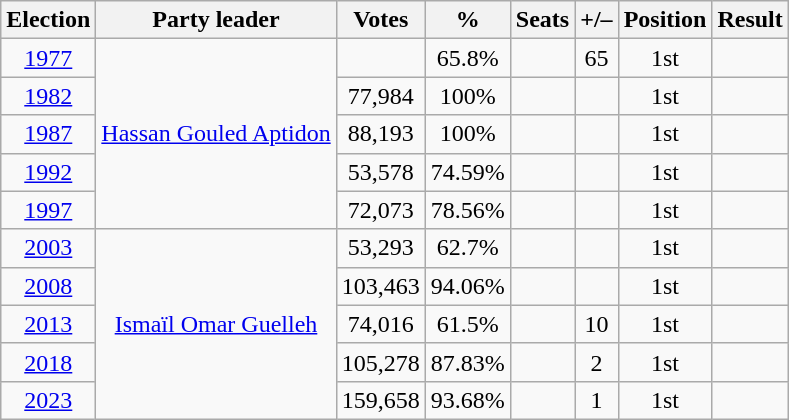<table class=wikitable style=text-align:center>
<tr>
<th>Election</th>
<th>Party leader</th>
<th>Votes</th>
<th><strong>%</strong></th>
<th>Seats</th>
<th>+/–</th>
<th>Position</th>
<th>Result</th>
</tr>
<tr>
<td><a href='#'>1977</a></td>
<td rowspan="5"><a href='#'>Hassan Gouled Aptidon</a></td>
<td><br></td>
<td>65.8%</td>
<td></td>
<td> 65</td>
<td> 1st</td>
<td></td>
</tr>
<tr>
<td><a href='#'>1982</a></td>
<td>77,984</td>
<td>100%</td>
<td></td>
<td></td>
<td> 1st</td>
<td></td>
</tr>
<tr>
<td><a href='#'>1987</a></td>
<td>88,193</td>
<td>100%</td>
<td></td>
<td></td>
<td> 1st</td>
<td></td>
</tr>
<tr>
<td><a href='#'>1992</a></td>
<td>53,578</td>
<td>74.59%</td>
<td></td>
<td></td>
<td> 1st</td>
<td></td>
</tr>
<tr>
<td><a href='#'>1997</a></td>
<td>72,073<br></td>
<td>78.56%</td>
<td></td>
<td></td>
<td> 1st</td>
<td></td>
</tr>
<tr>
<td><a href='#'>2003</a></td>
<td rowspan="5"><a href='#'>Ismaïl Omar Guelleh</a></td>
<td>53,293<br></td>
<td>62.7%</td>
<td></td>
<td></td>
<td> 1st</td>
<td></td>
</tr>
<tr>
<td><a href='#'>2008</a></td>
<td>103,463<br></td>
<td>94.06%</td>
<td></td>
<td></td>
<td> 1st</td>
<td></td>
</tr>
<tr>
<td><a href='#'>2013</a></td>
<td>74,016<br></td>
<td>61.5%</td>
<td></td>
<td> 10</td>
<td> 1st</td>
<td></td>
</tr>
<tr>
<td><a href='#'>2018</a></td>
<td>105,278<br></td>
<td>87.83%</td>
<td></td>
<td> 2</td>
<td> 1st</td>
<td></td>
</tr>
<tr>
<td><a href='#'>2023</a></td>
<td>159,658<br></td>
<td>93.68%</td>
<td></td>
<td> 1</td>
<td> 1st</td>
<td></td>
</tr>
</table>
